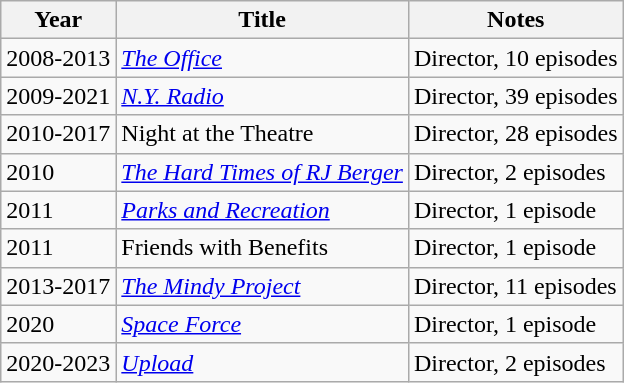<table class="wikitable sortable">
<tr>
<th>Year</th>
<th>Title</th>
<th>Notes</th>
</tr>
<tr>
<td>2008-2013</td>
<td><em><a href='#'>The Office</a></em></td>
<td>Director, 10 episodes</td>
</tr>
<tr>
<td>2009-2021</td>
<td><em><a href='#'>N.Y. Radio</a></em></td>
<td>Director, 39 episodes</td>
</tr>
<tr>
<td>2010-2017</td>
<td>Night at the Theatre</td>
<td>Director, 28 episodes</td>
</tr>
<tr>
<td>2010</td>
<td><em><a href='#'>The Hard Times of RJ Berger</a></em></td>
<td>Director, 2 episodes</td>
</tr>
<tr>
<td>2011</td>
<td><em><a href='#'>Parks and Recreation</a></em></td>
<td>Director, 1 episode</td>
</tr>
<tr>
<td>2011</td>
<td>Friends with Benefits</td>
<td>Director, 1 episode</td>
</tr>
<tr>
<td>2013-2017</td>
<td><em><a href='#'>The Mindy Project</a></em></td>
<td>Director, 11 episodes</td>
</tr>
<tr>
<td>2020</td>
<td><em><a href='#'>Space Force</a></em></td>
<td>Director, 1 episode</td>
</tr>
<tr>
<td>2020-2023</td>
<td><em><a href='#'>Upload</a></em></td>
<td>Director, 2 episodes</td>
</tr>
</table>
